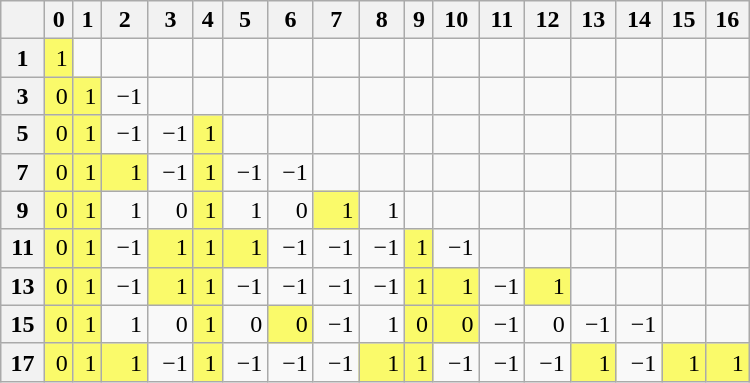<table class="wikitable" style="width:500px; text-align:right">
<tr>
<th></th>
<th>0</th>
<th>1</th>
<th>2</th>
<th>3</th>
<th>4</th>
<th>5</th>
<th>6</th>
<th>7</th>
<th>8</th>
<th>9</th>
<th>10</th>
<th>11</th>
<th>12</th>
<th>13</th>
<th>14</th>
<th>15</th>
<th>16</th>
</tr>
<tr>
<th>1</th>
<td style="background:#fafa6a">1</td>
<td></td>
<td></td>
<td></td>
<td></td>
<td></td>
<td></td>
<td></td>
<td></td>
<td></td>
<td></td>
<td></td>
<td></td>
<td></td>
<td></td>
<td></td>
<td></td>
</tr>
<tr>
<th>3</th>
<td style="background:#fafa6a">0</td>
<td style="background:#fafa6a">1</td>
<td>−1</td>
<td></td>
<td></td>
<td></td>
<td></td>
<td></td>
<td></td>
<td></td>
<td></td>
<td></td>
<td></td>
<td></td>
<td></td>
<td></td>
<td></td>
</tr>
<tr>
<th>5</th>
<td style="background:#fafa6a">0</td>
<td style="background:#fafa6a">1</td>
<td>−1</td>
<td>−1</td>
<td style="background:#fafa6a">1</td>
<td></td>
<td></td>
<td></td>
<td></td>
<td></td>
<td></td>
<td></td>
<td></td>
<td></td>
<td></td>
<td></td>
<td></td>
</tr>
<tr>
<th>7</th>
<td style="background:#fafa6a">0</td>
<td style="background:#fafa6a">1</td>
<td style="background:#fafa6a">1</td>
<td>−1</td>
<td style="background:#fafa6a">1</td>
<td>−1</td>
<td>−1</td>
<td></td>
<td></td>
<td></td>
<td></td>
<td></td>
<td></td>
<td></td>
<td></td>
<td></td>
<td></td>
</tr>
<tr>
<th>9</th>
<td style="background:#fafa6a">0</td>
<td style="background:#fafa6a">1</td>
<td>1</td>
<td>0</td>
<td style="background:#fafa6a">1</td>
<td>1</td>
<td>0</td>
<td style="background:#fafa6a">1</td>
<td>1</td>
<td></td>
<td></td>
<td></td>
<td></td>
<td></td>
<td></td>
<td></td>
<td></td>
</tr>
<tr>
<th>11</th>
<td style="background:#fafa6a">0</td>
<td style="background:#fafa6a">1</td>
<td>−1</td>
<td style="background:#fafa6a">1</td>
<td style="background:#fafa6a">1</td>
<td style="background:#fafa6a">1</td>
<td>−1</td>
<td>−1</td>
<td>−1</td>
<td style="background:#fafa6a">1</td>
<td>−1</td>
<td></td>
<td></td>
<td></td>
<td></td>
<td></td>
<td></td>
</tr>
<tr>
<th>13</th>
<td style="background:#fafa6a">0</td>
<td style="background:#fafa6a">1</td>
<td>−1</td>
<td style="background:#fafa6a">1</td>
<td style="background:#fafa6a">1</td>
<td>−1</td>
<td>−1</td>
<td>−1</td>
<td>−1</td>
<td style="background:#fafa6a">1</td>
<td style="background:#fafa6a">1</td>
<td>−1</td>
<td style="background:#fafa6a">1</td>
<td></td>
<td></td>
<td></td>
<td></td>
</tr>
<tr>
<th>15</th>
<td style="background:#fafa6a">0</td>
<td style="background:#fafa6a">1</td>
<td>1</td>
<td>0</td>
<td style="background:#fafa6a">1</td>
<td>0</td>
<td style="background:#fafa6a">0</td>
<td>−1</td>
<td>1</td>
<td style="background:#fafa6a">0</td>
<td style="background:#fafa6a">0</td>
<td>−1</td>
<td>0</td>
<td>−1</td>
<td>−1</td>
<td></td>
<td></td>
</tr>
<tr>
<th>17</th>
<td style="background:#fafa6a">0</td>
<td style="background:#fafa6a">1</td>
<td style="background:#fafa6a">1</td>
<td>−1</td>
<td style="background:#fafa6a">1</td>
<td>−1</td>
<td>−1</td>
<td>−1</td>
<td style="background:#fafa6a">1</td>
<td style="background:#fafa6a">1</td>
<td>−1</td>
<td>−1</td>
<td>−1</td>
<td style="background:#fafa6a">1</td>
<td>−1</td>
<td style="background:#fafa6a">1</td>
<td style="background:#fafa6a">1</td>
</tr>
</table>
